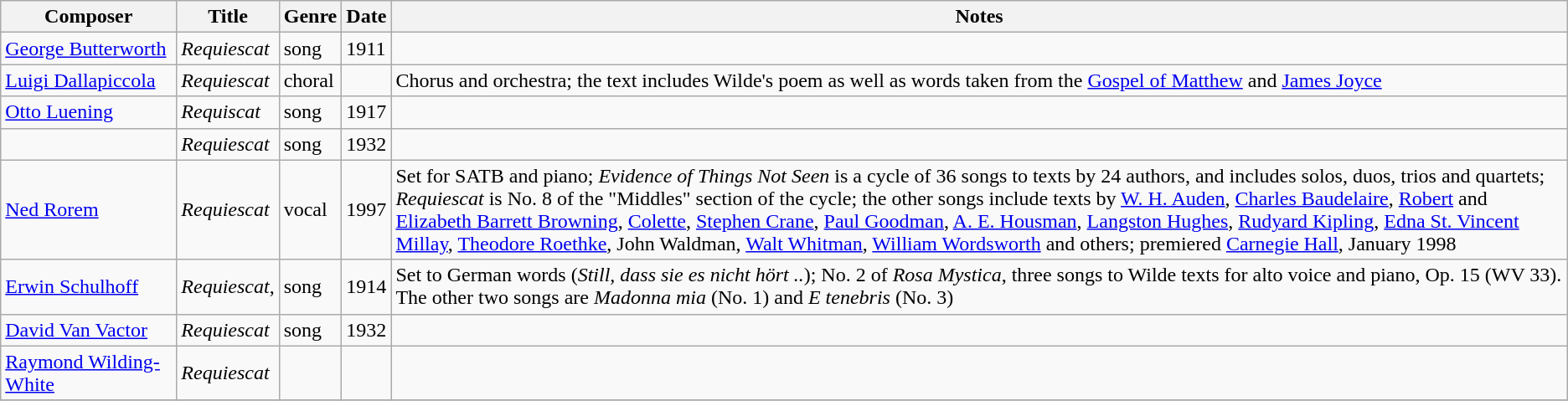<table class="wikitable sortable" style="text-align: left">
<tr>
<th>Composer</th>
<th>Title</th>
<th>Genre</th>
<th>Date</th>
<th>Notes</th>
</tr>
<tr>
<td><a href='#'>George Butterworth</a></td>
<td><em>Requiescat</em></td>
<td>song</td>
<td>1911</td>
<td></td>
</tr>
<tr>
<td><a href='#'>Luigi Dallapiccola</a></td>
<td><em>Requiescat</em></td>
<td>choral</td>
<td></td>
<td>Chorus and orchestra; the text includes Wilde's poem as well as words taken from the <a href='#'>Gospel of Matthew</a> and <a href='#'>James Joyce</a></td>
</tr>
<tr>
<td><a href='#'>Otto Luening</a></td>
<td><em>Requiscat</em></td>
<td>song</td>
<td>1917</td>
<td></td>
</tr>
<tr>
<td></td>
<td><em>Requiescat</em></td>
<td>song</td>
<td>1932</td>
<td></td>
</tr>
<tr>
<td><a href='#'>Ned Rorem</a></td>
<td><em>Requiescat</em></td>
<td>vocal</td>
<td>1997</td>
<td>Set for SATB and piano; <em>Evidence of Things Not Seen</em> is a cycle of 36 songs to texts by 24 authors, and includes solos, duos, trios and quartets; <em>Requiescat</em> is No. 8 of the "Middles" section of the cycle; the other songs include texts by <a href='#'>W. H. Auden</a>, <a href='#'>Charles Baudelaire</a>, <a href='#'>Robert</a> and <a href='#'>Elizabeth Barrett Browning</a>, <a href='#'>Colette</a>, <a href='#'>Stephen Crane</a>, <a href='#'>Paul Goodman</a>, <a href='#'>A. E. Housman</a>, <a href='#'>Langston Hughes</a>, <a href='#'>Rudyard Kipling</a>, <a href='#'>Edna St. Vincent Millay</a>, <a href='#'>Theodore Roethke</a>, John Waldman, <a href='#'>Walt Whitman</a>, <a href='#'>William Wordsworth</a> and others; premiered <a href='#'>Carnegie Hall</a>, January 1998</td>
</tr>
<tr>
<td><a href='#'>Erwin Schulhoff</a></td>
<td><em>Requiescat</em>, </td>
<td>song</td>
<td>1914</td>
<td>Set to German words (<em>Still, dass sie es nicht hört ..</em>); No. 2 of <em>Rosa Mystica</em>, three songs to Wilde texts for alto voice and piano, Op. 15 (WV 33).  The other two songs are <em>Madonna mia</em> (No. 1) and <em>E tenebris</em> (No. 3)</td>
</tr>
<tr>
<td><a href='#'>David Van Vactor</a></td>
<td><em>Requiescat</em></td>
<td>song</td>
<td>1932</td>
<td></td>
</tr>
<tr>
<td><a href='#'>Raymond Wilding-White</a></td>
<td><em>Requiescat</em></td>
<td></td>
<td></td>
<td></td>
</tr>
<tr>
</tr>
</table>
